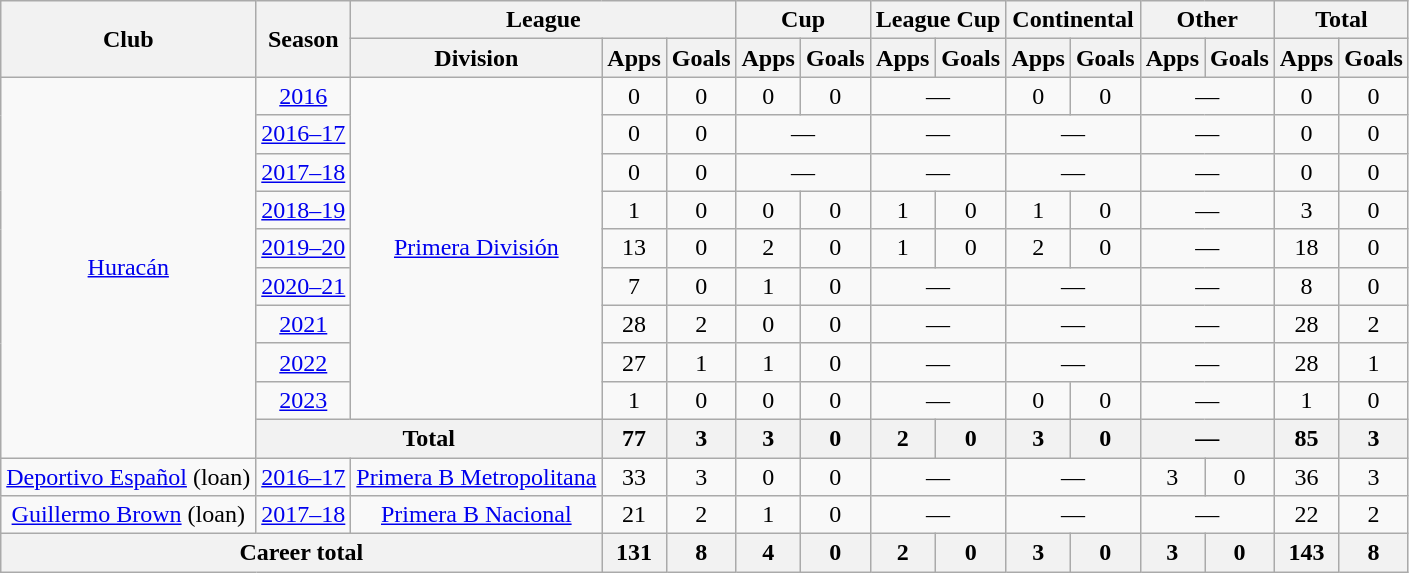<table class="wikitable" style="text-align:center">
<tr>
<th rowspan="2">Club</th>
<th rowspan="2">Season</th>
<th colspan="3">League</th>
<th colspan="2">Cup</th>
<th colspan="2">League Cup</th>
<th colspan="2">Continental</th>
<th colspan="2">Other</th>
<th colspan="2">Total</th>
</tr>
<tr>
<th>Division</th>
<th>Apps</th>
<th>Goals</th>
<th>Apps</th>
<th>Goals</th>
<th>Apps</th>
<th>Goals</th>
<th>Apps</th>
<th>Goals</th>
<th>Apps</th>
<th>Goals</th>
<th>Apps</th>
<th>Goals</th>
</tr>
<tr>
<td rowspan="10"><a href='#'>Huracán</a></td>
<td><a href='#'>2016</a></td>
<td rowspan="9"><a href='#'>Primera División</a></td>
<td>0</td>
<td>0</td>
<td>0</td>
<td>0</td>
<td colspan="2">—</td>
<td>0</td>
<td>0</td>
<td colspan="2">—</td>
<td>0</td>
<td>0</td>
</tr>
<tr>
<td><a href='#'>2016–17</a></td>
<td>0</td>
<td>0</td>
<td colspan="2">—</td>
<td colspan="2">—</td>
<td colspan="2">—</td>
<td colspan="2">—</td>
<td>0</td>
<td>0</td>
</tr>
<tr>
<td><a href='#'>2017–18</a></td>
<td>0</td>
<td>0</td>
<td colspan="2">—</td>
<td colspan="2">—</td>
<td colspan="2">—</td>
<td colspan="2">—</td>
<td>0</td>
<td>0</td>
</tr>
<tr>
<td><a href='#'>2018–19</a></td>
<td>1</td>
<td>0</td>
<td>0</td>
<td>0</td>
<td>1</td>
<td>0</td>
<td>1</td>
<td>0</td>
<td colspan="2">—</td>
<td>3</td>
<td>0</td>
</tr>
<tr>
<td><a href='#'>2019–20</a></td>
<td>13</td>
<td>0</td>
<td>2</td>
<td>0</td>
<td>1</td>
<td>0</td>
<td>2</td>
<td>0</td>
<td colspan="2">—</td>
<td>18</td>
<td>0</td>
</tr>
<tr>
<td><a href='#'>2020–21</a></td>
<td>7</td>
<td>0</td>
<td>1</td>
<td>0</td>
<td colspan="2">—</td>
<td colspan="2">—</td>
<td colspan="2">—</td>
<td>8</td>
<td>0</td>
</tr>
<tr>
<td><a href='#'>2021</a></td>
<td>28</td>
<td>2</td>
<td>0</td>
<td>0</td>
<td colspan="2">—</td>
<td colspan="2">—</td>
<td colspan="2">—</td>
<td>28</td>
<td>2</td>
</tr>
<tr>
<td><a href='#'>2022</a></td>
<td>27</td>
<td>1</td>
<td>1</td>
<td>0</td>
<td colspan="2">—</td>
<td colspan="2">—</td>
<td colspan="2">—</td>
<td>28</td>
<td>1</td>
</tr>
<tr>
<td><a href='#'>2023</a></td>
<td>1</td>
<td>0</td>
<td>0</td>
<td>0</td>
<td colspan="2">—</td>
<td>0</td>
<td>0</td>
<td colspan="2">—</td>
<td>1</td>
<td>0</td>
</tr>
<tr>
<th colspan="2">Total</th>
<th>77</th>
<th>3</th>
<th>3</th>
<th>0</th>
<th>2</th>
<th>0</th>
<th>3</th>
<th>0</th>
<th colspan="2">—</th>
<th>85</th>
<th>3</th>
</tr>
<tr>
<td><a href='#'>Deportivo Español</a> (loan)</td>
<td><a href='#'>2016–17</a></td>
<td><a href='#'>Primera B Metropolitana</a></td>
<td>33</td>
<td>3</td>
<td>0</td>
<td>0</td>
<td colspan="2">—</td>
<td colspan="2">—</td>
<td>3</td>
<td>0</td>
<td>36</td>
<td>3</td>
</tr>
<tr>
<td><a href='#'>Guillermo Brown</a> (loan)</td>
<td><a href='#'>2017–18</a></td>
<td><a href='#'>Primera B Nacional</a></td>
<td>21</td>
<td>2</td>
<td>1</td>
<td>0</td>
<td colspan="2">—</td>
<td colspan="2">—</td>
<td colspan="2">—</td>
<td>22</td>
<td>2</td>
</tr>
<tr>
<th colspan="3">Career total</th>
<th>131</th>
<th>8</th>
<th>4</th>
<th>0</th>
<th>2</th>
<th>0</th>
<th>3</th>
<th>0</th>
<th>3</th>
<th>0</th>
<th>143</th>
<th>8</th>
</tr>
</table>
